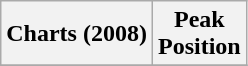<table class="wikitable">
<tr>
<th>Charts (2008)</th>
<th>Peak<br>Position</th>
</tr>
<tr>
</tr>
</table>
